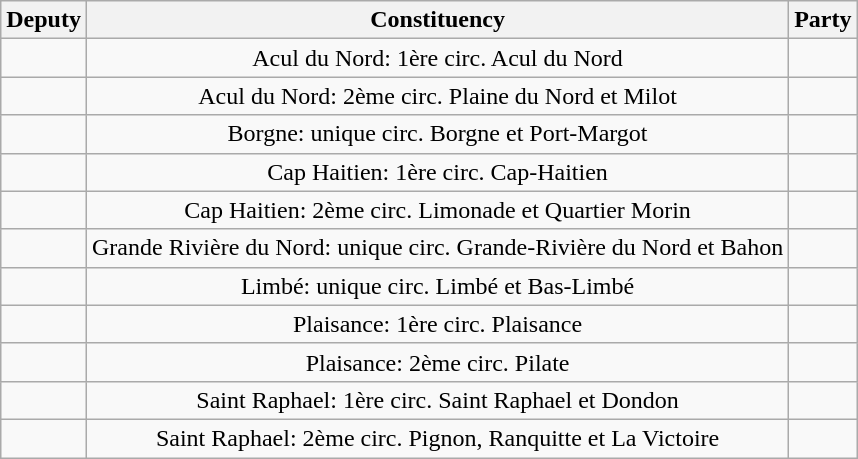<table class="wikitable" style="text-align:center;">
<tr>
<th>Deputy</th>
<th>Constituency</th>
<th>Party</th>
</tr>
<tr>
<td></td>
<td>Acul du Nord: 1ère circ. Acul du Nord</td>
<td></td>
</tr>
<tr>
<td></td>
<td>Acul du Nord: 2ème circ. Plaine du Nord et Milot</td>
<td></td>
</tr>
<tr>
<td></td>
<td>Borgne: unique circ. Borgne et Port-Margot</td>
<td></td>
</tr>
<tr>
<td></td>
<td>Cap Haitien: 1ère circ. Cap-Haitien</td>
<td></td>
</tr>
<tr>
<td></td>
<td>Cap Haitien: 2ème circ. Limonade et Quartier Morin</td>
<td></td>
</tr>
<tr>
<td></td>
<td>Grande Rivière du Nord: unique circ. Grande-Rivière du Nord et Bahon</td>
<td></td>
</tr>
<tr>
<td></td>
<td>Limbé: unique circ. Limbé et Bas-Limbé</td>
<td></td>
</tr>
<tr>
<td></td>
<td>Plaisance: 1ère circ. Plaisance</td>
<td></td>
</tr>
<tr>
<td></td>
<td>Plaisance: 2ème circ. Pilate</td>
<td></td>
</tr>
<tr>
<td></td>
<td>Saint Raphael: 1ère circ. Saint Raphael et Dondon</td>
<td></td>
</tr>
<tr>
<td></td>
<td>Saint Raphael: 2ème circ. Pignon, Ranquitte et La Victoire</td>
<td></td>
</tr>
</table>
